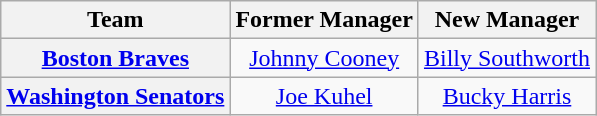<table class="wikitable plainrowheaders" style="text-align:center;">
<tr>
<th>Team</th>
<th>Former Manager</th>
<th>New Manager</th>
</tr>
<tr>
<th scope="row" style="text-align:center;"><a href='#'>Boston Braves</a></th>
<td><a href='#'>Johnny Cooney</a></td>
<td><a href='#'>Billy Southworth</a></td>
</tr>
<tr>
<th scope="row" style="text-align:center;"><a href='#'>Washington Senators</a></th>
<td><a href='#'>Joe Kuhel</a></td>
<td><a href='#'>Bucky Harris</a></td>
</tr>
</table>
